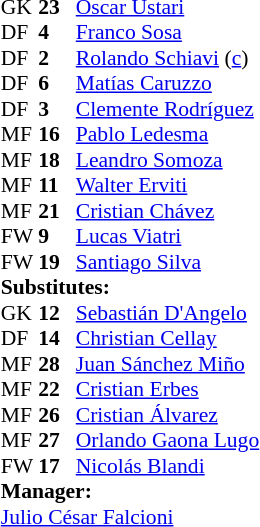<table style="font-size:90%; margin:0.2em auto;" cellspacing="0" cellpadding="0">
<tr>
<th width="25"></th>
<th width="25"></th>
</tr>
<tr>
<td>GK</td>
<td><strong>23</strong></td>
<td> <a href='#'>Oscar Ustari</a></td>
</tr>
<tr>
<td>DF</td>
<td><strong>4</strong></td>
<td> <a href='#'>Franco Sosa</a></td>
</tr>
<tr>
<td>DF</td>
<td><strong>2</strong></td>
<td> <a href='#'>Rolando Schiavi</a> (<a href='#'>c</a>)</td>
</tr>
<tr>
<td>DF</td>
<td><strong>6</strong></td>
<td> <a href='#'>Matías Caruzzo</a></td>
</tr>
<tr>
<td>DF</td>
<td><strong>3</strong></td>
<td> <a href='#'>Clemente Rodríguez</a></td>
<td></td>
</tr>
<tr>
<td>MF</td>
<td><strong>16</strong></td>
<td> <a href='#'>Pablo Ledesma</a></td>
</tr>
<tr>
<td>MF</td>
<td><strong>18</strong></td>
<td> <a href='#'>Leandro Somoza</a></td>
</tr>
<tr>
<td>MF</td>
<td><strong>11</strong></td>
<td> <a href='#'>Walter Erviti</a></td>
<td></td>
<td></td>
</tr>
<tr>
<td>MF</td>
<td><strong>21</strong></td>
<td> <a href='#'>Cristian Chávez</a></td>
<td></td>
<td></td>
</tr>
<tr>
<td>FW</td>
<td><strong>9</strong></td>
<td> <a href='#'>Lucas Viatri</a></td>
<td></td>
<td></td>
</tr>
<tr>
<td>FW</td>
<td><strong>19</strong></td>
<td> <a href='#'>Santiago Silva</a></td>
</tr>
<tr>
<td colspan=3><strong>Substitutes:</strong></td>
</tr>
<tr>
<td>GK</td>
<td><strong>12</strong></td>
<td> <a href='#'>Sebastián D'Angelo</a></td>
</tr>
<tr>
<td>DF</td>
<td><strong>14</strong></td>
<td> <a href='#'>Christian Cellay</a></td>
<td></td>
<td></td>
</tr>
<tr>
<td>MF</td>
<td><strong>28</strong></td>
<td> <a href='#'>Juan Sánchez Miño</a></td>
<td></td>
<td></td>
</tr>
<tr>
<td>MF</td>
<td><strong>22</strong></td>
<td> <a href='#'>Cristian Erbes</a></td>
</tr>
<tr>
<td>MF</td>
<td><strong>26</strong></td>
<td> <a href='#'>Cristian Álvarez</a></td>
<td></td>
<td></td>
</tr>
<tr>
<td>MF</td>
<td><strong>27</strong></td>
<td> <a href='#'>Orlando Gaona Lugo</a></td>
</tr>
<tr>
<td>FW</td>
<td><strong>17</strong></td>
<td> <a href='#'>Nicolás Blandi</a></td>
</tr>
<tr>
<td colspan=3><strong>Manager:</strong></td>
</tr>
<tr>
<td colspan=4> <a href='#'>Julio César Falcioni</a></td>
</tr>
</table>
